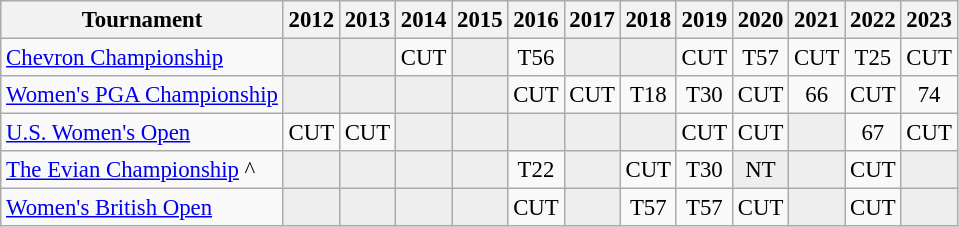<table class="wikitable" style="font-size:95%;text-align:center;">
<tr>
<th>Tournament</th>
<th>2012</th>
<th>2013</th>
<th>2014</th>
<th>2015</th>
<th>2016</th>
<th>2017</th>
<th>2018</th>
<th>2019</th>
<th>2020</th>
<th>2021</th>
<th>2022</th>
<th>2023</th>
</tr>
<tr>
<td align=left><a href='#'>Chevron Championship</a></td>
<td style="background:#eeeeee;"></td>
<td style="background:#eeeeee;"></td>
<td>CUT</td>
<td style="background:#eeeeee;"></td>
<td>T56</td>
<td style="background:#eeeeee;"></td>
<td style="background:#eeeeee;"></td>
<td>CUT</td>
<td>T57</td>
<td>CUT</td>
<td>T25</td>
<td>CUT</td>
</tr>
<tr>
<td align=left><a href='#'>Women's PGA Championship</a></td>
<td style="background:#eeeeee;"></td>
<td style="background:#eeeeee;"></td>
<td style="background:#eeeeee;"></td>
<td style="background:#eeeeee;"></td>
<td>CUT</td>
<td>CUT</td>
<td>T18</td>
<td>T30</td>
<td>CUT</td>
<td>66</td>
<td>CUT</td>
<td>74</td>
</tr>
<tr>
<td align=left><a href='#'>U.S. Women's Open</a></td>
<td>CUT</td>
<td>CUT</td>
<td style="background:#eeeeee;"></td>
<td style="background:#eeeeee;"></td>
<td style="background:#eeeeee;"></td>
<td style="background:#eeeeee;"></td>
<td style="background:#eeeeee;"></td>
<td>CUT</td>
<td>CUT</td>
<td style="background:#eeeeee;"></td>
<td>67</td>
<td>CUT</td>
</tr>
<tr>
<td align=left><a href='#'>The Evian Championship</a> ^</td>
<td style="background:#eeeeee;" colspan=1></td>
<td style="background:#eeeeee;"></td>
<td style="background:#eeeeee;"></td>
<td style="background:#eeeeee;"></td>
<td>T22</td>
<td style="background:#eeeeee;"></td>
<td>CUT</td>
<td>T30</td>
<td style="background:#eeeeee;">NT</td>
<td style="background:#eeeeee;"></td>
<td>CUT</td>
<td style="background:#eeeeee;"></td>
</tr>
<tr>
<td align=left><a href='#'>Women's British Open</a></td>
<td style="background:#eeeeee;"></td>
<td style="background:#eeeeee;"></td>
<td style="background:#eeeeee;"></td>
<td style="background:#eeeeee;"></td>
<td>CUT</td>
<td style="background:#eeeeee;"></td>
<td>T57</td>
<td>T57</td>
<td>CUT</td>
<td style="background:#eeeeee;"></td>
<td>CUT</td>
<td style="background:#eeeeee;"></td>
</tr>
</table>
